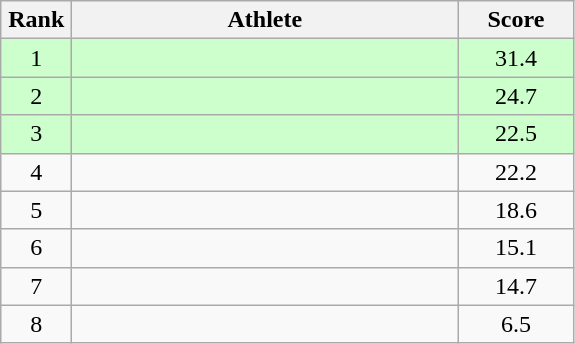<table class=wikitable style="text-align:center">
<tr>
<th width=40>Rank</th>
<th width=250>Athlete</th>
<th width=70>Score</th>
</tr>
<tr bgcolor="ccffcc">
<td>1</td>
<td align=left></td>
<td>31.4</td>
</tr>
<tr bgcolor="ccffcc">
<td>2</td>
<td align=left></td>
<td>24.7</td>
</tr>
<tr bgcolor="ccffcc">
<td>3</td>
<td align=left></td>
<td>22.5</td>
</tr>
<tr>
<td>4</td>
<td align=left></td>
<td>22.2</td>
</tr>
<tr>
<td>5</td>
<td align=left></td>
<td>18.6</td>
</tr>
<tr>
<td>6</td>
<td align=left></td>
<td>15.1</td>
</tr>
<tr>
<td>7</td>
<td align=left></td>
<td>14.7</td>
</tr>
<tr>
<td>8</td>
<td align=left></td>
<td>6.5</td>
</tr>
</table>
